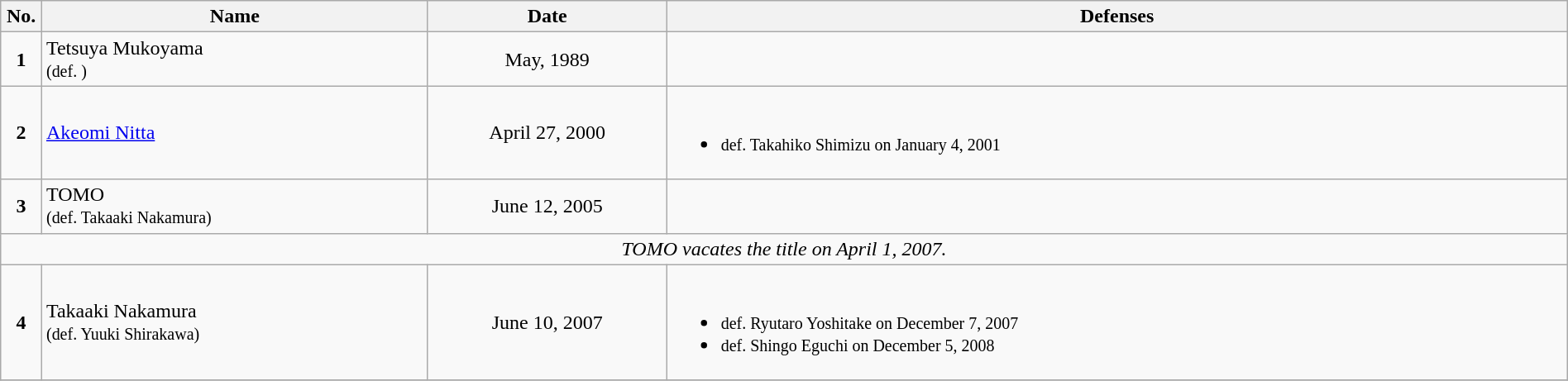<table class="wikitable" style="width:100%; font-size:100%;">
<tr>
<th style= width:1%;">No.</th>
<th style= width:21%;">Name</th>
<th style=width:13%;">Date</th>
<th style= width:49%;">Defenses</th>
</tr>
<tr>
<td align=center><strong>1</strong></td>
<td align=left> Tetsuya Mukoyama <br><small>(def. )</small></td>
<td align=center>May, 1989</td>
<td></td>
</tr>
<tr>
<td align=center><strong>2</strong></td>
<td align=left> <a href='#'>Akeomi Nitta</a> <br><small></small></td>
<td align=center>April 27, 2000</td>
<td><br><ul><li><small>def. Takahiko Shimizu on January 4, 2001 </small></li></ul></td>
</tr>
<tr>
<td align=center><strong>3</strong></td>
<td align=left> TOMO <br><small>(def. Takaaki Nakamura)</small></td>
<td align=center>June 12, 2005</td>
<td></td>
</tr>
<tr>
<td colspan=4 align=center><em>TOMO vacates the title on April 1, 2007.</em></td>
</tr>
<tr>
<td align=center><strong>4</strong></td>
<td align=left> Takaaki Nakamura <br><small>(def. Yuuki Shirakawa)</small></td>
<td align=center>June 10, 2007</td>
<td><br><ul><li><small>def. Ryutaro Yoshitake on December 7, 2007 </small></li><li><small>def. Shingo Eguchi on December 5, 2008 </small></li></ul></td>
</tr>
<tr>
</tr>
</table>
